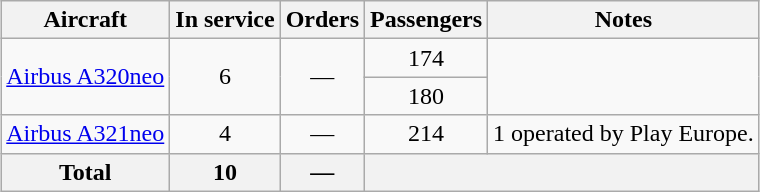<table class="wikitable" style="margin:0.5em auto; text-align:center">
<tr>
<th>Aircraft</th>
<th>In service</th>
<th>Orders</th>
<th>Passengers</th>
<th>Notes</th>
</tr>
<tr>
<td rowspan=2><a href='#'>Airbus A320neo</a></td>
<td rowspan=2>6</td>
<td rowspan=2>—</td>
<td>174</td>
<td rowspan=2></td>
</tr>
<tr>
<td>180</td>
</tr>
<tr>
<td><a href='#'>Airbus A321neo</a></td>
<td>4</td>
<td>—</td>
<td>214</td>
<td>1 operated by Play Europe.</td>
</tr>
<tr>
<th>Total</th>
<th>10</th>
<th>—</th>
<th colspan="2"></th>
</tr>
</table>
